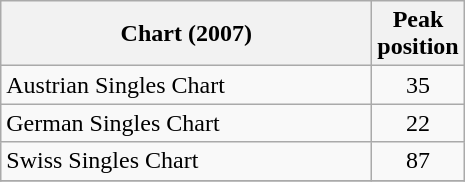<table class="wikitable">
<tr>
<th width="240">Chart (2007)</th>
<th>Peak<br>position </th>
</tr>
<tr>
<td align="left">Austrian Singles Chart</td>
<td align="center">35</td>
</tr>
<tr>
<td align="left">German Singles Chart</td>
<td align="center">22</td>
</tr>
<tr>
<td align="left">Swiss Singles Chart</td>
<td align="center">87</td>
</tr>
<tr>
</tr>
</table>
